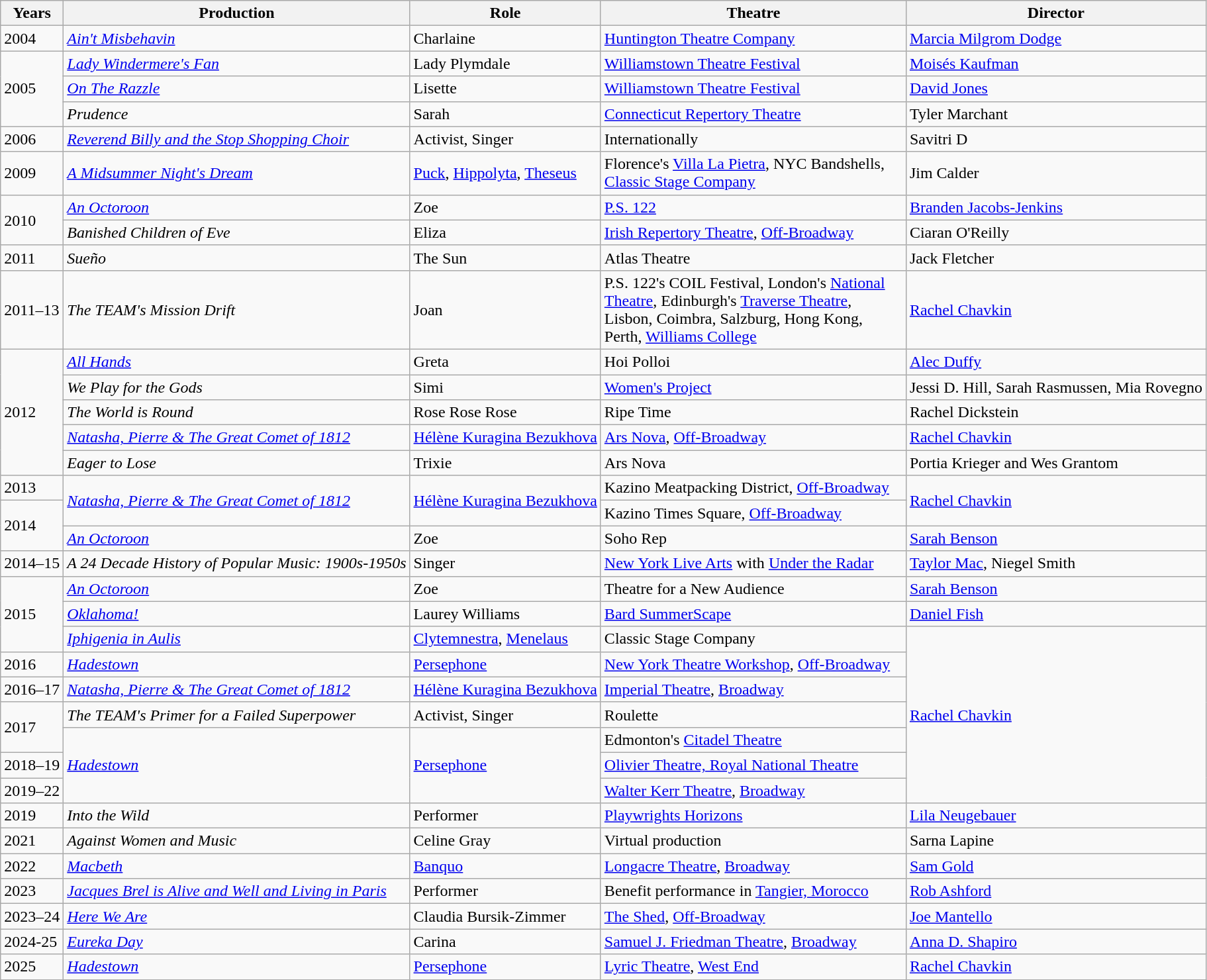<table class="wikitable">
<tr>
<th>Years</th>
<th>Production</th>
<th>Role</th>
<th scope="col" width="300px">Theatre</th>
<th>Director</th>
</tr>
<tr>
<td>2004</td>
<td><a href='#'><em>Ain't Misbehavin</em></a></td>
<td>Charlaine</td>
<td><a href='#'>Huntington Theatre Company</a></td>
<td><a href='#'>Marcia Milgrom Dodge</a></td>
</tr>
<tr>
<td rowspan="3">2005</td>
<td><em><a href='#'>Lady Windermere's Fan</a></em></td>
<td>Lady Plymdale</td>
<td><a href='#'>Williamstown Theatre Festival</a></td>
<td><a href='#'>Moisés Kaufman</a></td>
</tr>
<tr>
<td><a href='#'><em>On The Razzle</em></a></td>
<td>Lisette</td>
<td><a href='#'>Williamstown Theatre Festival</a></td>
<td><a href='#'>David Jones</a></td>
</tr>
<tr>
<td><em>Prudence</em></td>
<td>Sarah</td>
<td><a href='#'>Connecticut Repertory Theatre</a></td>
<td>Tyler Marchant</td>
</tr>
<tr>
<td>2006</td>
<td><a href='#'><em>Reverend Billy and the Stop Shopping Choir</em></a></td>
<td>Activist, Singer</td>
<td>Internationally</td>
<td>Savitri D</td>
</tr>
<tr>
<td>2009</td>
<td><em><a href='#'>A Midsummer Night's Dream</a></em></td>
<td><a href='#'>Puck</a>, <a href='#'>Hippolyta</a>, <a href='#'>Theseus</a></td>
<td>Florence's <a href='#'>Villa La Pietra</a>, NYC Bandshells, <a href='#'>Classic Stage Company</a></td>
<td>Jim Calder</td>
</tr>
<tr>
<td rowspan="2">2010</td>
<td><em><a href='#'>An Octoroon</a></em></td>
<td>Zoe</td>
<td><a href='#'>P.S. 122</a></td>
<td><a href='#'>Branden Jacobs-Jenkins</a></td>
</tr>
<tr>
<td><em>Banished Children of Eve</em></td>
<td>Eliza</td>
<td><a href='#'>Irish Repertory Theatre</a>, <a href='#'>Off-Broadway</a></td>
<td>Ciaran O'Reilly</td>
</tr>
<tr>
<td>2011</td>
<td><em>Sueño</em></td>
<td>The Sun</td>
<td>Atlas Theatre</td>
<td>Jack Fletcher</td>
</tr>
<tr>
<td>2011–13</td>
<td><em>The TEAM's Mission Drift</em></td>
<td>Joan</td>
<td>P.S. 122's COIL Festival, London's <a href='#'>National Theatre</a>, Edinburgh's <a href='#'>Traverse Theatre</a>, Lisbon, Coimbra, Salzburg, Hong Kong, Perth, <a href='#'>Williams College</a></td>
<td><a href='#'>Rachel Chavkin</a></td>
</tr>
<tr>
<td rowspan="5">2012</td>
<td><em><a href='#'>All Hands</a></em></td>
<td>Greta</td>
<td>Hoi Polloi</td>
<td><a href='#'>Alec Duffy</a></td>
</tr>
<tr>
<td><em>We Play for the Gods</em></td>
<td>Simi</td>
<td><a href='#'>Women's Project</a></td>
<td>Jessi D. Hill, Sarah Rasmussen, Mia Rovegno</td>
</tr>
<tr>
<td><em>The World is Round</em></td>
<td>Rose Rose Rose</td>
<td>Ripe Time</td>
<td>Rachel Dickstein</td>
</tr>
<tr>
<td><em><a href='#'>Natasha, Pierre & The Great Comet of 1812</a></em></td>
<td><a href='#'>Hélène Kuragina Bezukhova</a></td>
<td><a href='#'>Ars Nova</a>, <a href='#'>Off-Broadway</a></td>
<td><a href='#'>Rachel Chavkin</a></td>
</tr>
<tr>
<td><em>Eager to Lose</em></td>
<td>Trixie</td>
<td>Ars Nova</td>
<td>Portia Krieger and Wes Grantom</td>
</tr>
<tr>
<td>2013</td>
<td rowspan="2"><em><a href='#'>Natasha, Pierre & The Great Comet of 1812</a></em></td>
<td rowspan="2"><a href='#'>Hélène Kuragina Bezukhova</a></td>
<td>Kazino Meatpacking District, <a href='#'>Off-Broadway</a></td>
<td rowspan="2"><a href='#'>Rachel Chavkin</a></td>
</tr>
<tr>
<td rowspan="2">2014</td>
<td>Kazino Times Square, <a href='#'>Off-Broadway</a></td>
</tr>
<tr>
<td><em><a href='#'>An Octoroon</a></em></td>
<td>Zoe</td>
<td>Soho Rep</td>
<td><a href='#'>Sarah Benson</a></td>
</tr>
<tr>
<td>2014–15</td>
<td><em>A 24 Decade History of Popular Music: 1900s-1950s</em></td>
<td>Singer</td>
<td><a href='#'>New York Live Arts</a> with <a href='#'>Under the Radar</a></td>
<td><a href='#'>Taylor Mac</a>, Niegel Smith</td>
</tr>
<tr>
<td rowspan="3">2015</td>
<td><em><a href='#'>An Octoroon</a></em></td>
<td>Zoe</td>
<td>Theatre for a New Audience</td>
<td><a href='#'>Sarah Benson</a></td>
</tr>
<tr>
<td><em><a href='#'>Oklahoma!</a></em></td>
<td>Laurey Williams</td>
<td><a href='#'>Bard SummerScape</a></td>
<td><a href='#'>Daniel Fish</a></td>
</tr>
<tr>
<td><em><a href='#'>Iphigenia in Aulis</a></em></td>
<td><a href='#'>Clytemnestra</a>, <a href='#'>Menelaus</a></td>
<td>Classic Stage Company</td>
<td rowspan="7"><a href='#'>Rachel Chavkin</a></td>
</tr>
<tr>
<td>2016</td>
<td><em><a href='#'>Hadestown</a></em></td>
<td><a href='#'>Persephone</a></td>
<td><a href='#'>New York Theatre Workshop</a>, <a href='#'>Off-Broadway</a></td>
</tr>
<tr>
<td>2016–17</td>
<td><em><a href='#'>Natasha, Pierre & The Great Comet of 1812</a></em></td>
<td><a href='#'>Hélène Kuragina Bezukhova</a></td>
<td><a href='#'>Imperial Theatre</a>, <a href='#'>Broadway</a></td>
</tr>
<tr>
<td rowspan="2">2017</td>
<td><em>The TEAM's Primer for a Failed Superpower</em></td>
<td>Activist, Singer</td>
<td>Roulette</td>
</tr>
<tr>
<td rowspan="3"><em><a href='#'>Hadestown</a></em></td>
<td rowspan="3"><a href='#'>Persephone</a></td>
<td>Edmonton's <a href='#'>Citadel Theatre</a></td>
</tr>
<tr>
<td>2018–19</td>
<td><a href='#'>Olivier Theatre, Royal National Theatre</a></td>
</tr>
<tr>
<td>2019–22</td>
<td><a href='#'>Walter Kerr Theatre</a>, <a href='#'>Broadway</a></td>
</tr>
<tr>
<td>2019</td>
<td><em>Into the Wild</em></td>
<td>Performer</td>
<td><a href='#'>Playwrights Horizons</a></td>
<td><a href='#'>Lila Neugebauer</a></td>
</tr>
<tr>
<td>2021</td>
<td><em>Against Women and Music</em></td>
<td>Celine Gray</td>
<td>Virtual production</td>
<td>Sarna Lapine</td>
</tr>
<tr>
<td>2022</td>
<td><em><a href='#'>Macbeth</a></em></td>
<td><a href='#'>Banquo</a></td>
<td><a href='#'>Longacre Theatre</a>, <a href='#'>Broadway</a></td>
<td><a href='#'>Sam Gold</a></td>
</tr>
<tr>
<td>2023</td>
<td><em><a href='#'>Jacques Brel is Alive and Well and Living in Paris</a></em></td>
<td>Performer</td>
<td>Benefit performance in <a href='#'>Tangier, Morocco</a></td>
<td><a href='#'>Rob Ashford</a></td>
</tr>
<tr>
<td>2023–24</td>
<td><em><a href='#'>Here We Are</a></em></td>
<td>Claudia Bursik-Zimmer</td>
<td><a href='#'>The Shed</a>, <a href='#'>Off-Broadway</a></td>
<td><a href='#'>Joe Mantello</a></td>
</tr>
<tr>
<td>2024-25</td>
<td><em><a href='#'>Eureka Day</a></em></td>
<td>Carina</td>
<td><a href='#'>Samuel J. Friedman Theatre</a>, <a href='#'>Broadway</a></td>
<td><a href='#'>Anna D. Shapiro</a></td>
</tr>
<tr>
<td>2025</td>
<td><em><a href='#'>Hadestown</a></em></td>
<td><a href='#'>Persephone</a></td>
<td><a href='#'>Lyric Theatre</a>, <a href='#'>West End</a></td>
<td><a href='#'>Rachel Chavkin</a></td>
</tr>
</table>
